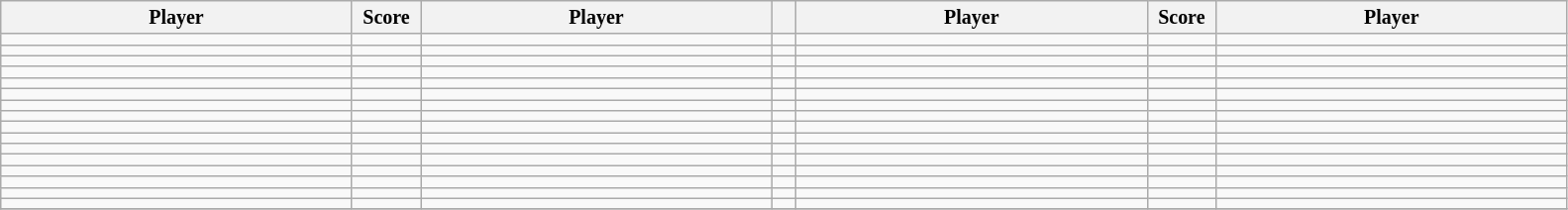<table class="wikitable">
<tr style="font-size:10pt;font-weight:bold">
<th width=230>Player</th>
<th width=40>Score</th>
<th width=230>Player</th>
<th width=10></th>
<th width=230>Player</th>
<th width=40>Score</th>
<th width=230>Player</th>
</tr>
<tr>
<td></td>
<td align=center></td>
<td></td>
<td></td>
<td></td>
<td align=center></td>
<td></td>
</tr>
<tr>
<td></td>
<td align=center></td>
<td></td>
<td></td>
<td></td>
<td align=center></td>
<td></td>
</tr>
<tr>
<td></td>
<td align=center></td>
<td></td>
<td></td>
<td></td>
<td align=center></td>
<td></td>
</tr>
<tr>
<td></td>
<td align=center></td>
<td></td>
<td></td>
<td></td>
<td align=center></td>
<td></td>
</tr>
<tr>
<td></td>
<td align=center></td>
<td></td>
<td></td>
<td></td>
<td align=center></td>
<td></td>
</tr>
<tr>
<td></td>
<td align=center></td>
<td></td>
<td></td>
<td></td>
<td align=center></td>
<td></td>
</tr>
<tr>
<td></td>
<td align=center></td>
<td></td>
<td></td>
<td></td>
<td align=center></td>
<td></td>
</tr>
<tr>
<td></td>
<td align=center></td>
<td></td>
<td></td>
<td></td>
<td align=center></td>
<td></td>
</tr>
<tr>
<td></td>
<td align=center></td>
<td></td>
<td></td>
<td></td>
<td align=center></td>
<td></td>
</tr>
<tr>
<td></td>
<td align=center></td>
<td></td>
<td></td>
<td></td>
<td align=center></td>
<td></td>
</tr>
<tr>
<td></td>
<td align=center></td>
<td></td>
<td></td>
<td></td>
<td align=center></td>
<td></td>
</tr>
<tr>
<td><s></s></td>
<td align=center></td>
<td></td>
<td></td>
<td></td>
<td align=center></td>
<td></td>
</tr>
<tr>
<td></td>
<td align=center></td>
<td></td>
<td></td>
<td></td>
<td align=center></td>
<td></td>
</tr>
<tr>
<td></td>
<td align=center></td>
<td></td>
<td></td>
<td></td>
<td align=center></td>
<td></td>
</tr>
<tr>
<td></td>
<td align=center></td>
<td></td>
<td></td>
<td></td>
<td align=center></td>
<td></td>
</tr>
<tr>
<td></td>
<td align=center></td>
<td></td>
<td></td>
<td></td>
<td align=center></td>
<td></td>
</tr>
<tr>
</tr>
</table>
